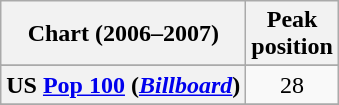<table class="wikitable sortable plainrowheaders" style="text-align:center">
<tr>
<th scope="col">Chart (2006–2007)</th>
<th scope="col">Peak<br>position</th>
</tr>
<tr>
</tr>
<tr>
</tr>
<tr>
</tr>
<tr>
</tr>
<tr>
</tr>
<tr>
</tr>
<tr>
</tr>
<tr>
</tr>
<tr>
</tr>
<tr>
</tr>
<tr>
<th scope="row">US <a href='#'>Pop 100</a> (<a href='#'><em>Billboard</em></a>)</th>
<td align="center">28</td>
</tr>
<tr>
</tr>
</table>
